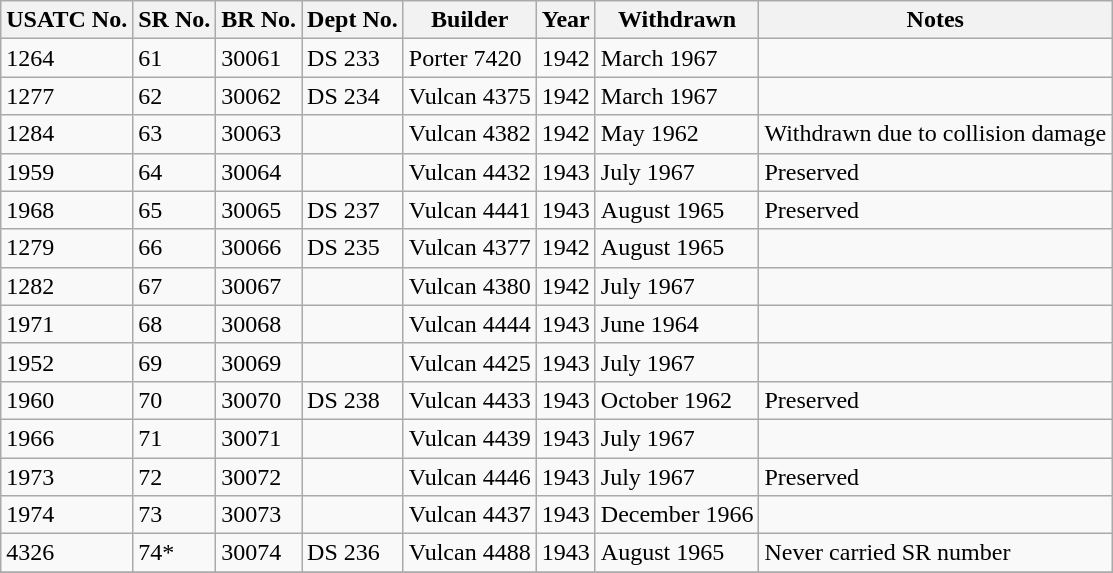<table class="wikitable sortable">
<tr>
<th>USATC No.</th>
<th>SR No.</th>
<th>BR No.</th>
<th>Dept No.</th>
<th>Builder</th>
<th>Year</th>
<th>Withdrawn</th>
<th>Notes</th>
</tr>
<tr>
<td>1264</td>
<td>61</td>
<td>30061</td>
<td>DS 233</td>
<td>Porter 7420</td>
<td>1942</td>
<td>March 1967</td>
<td></td>
</tr>
<tr>
<td>1277</td>
<td>62</td>
<td>30062</td>
<td>DS 234</td>
<td>Vulcan 4375</td>
<td>1942</td>
<td>March 1967</td>
<td></td>
</tr>
<tr>
<td>1284</td>
<td>63</td>
<td>30063</td>
<td></td>
<td>Vulcan 4382</td>
<td>1942</td>
<td>May 1962</td>
<td>Withdrawn due to collision damage</td>
</tr>
<tr>
<td>1959</td>
<td>64</td>
<td>30064</td>
<td></td>
<td>Vulcan 4432</td>
<td>1943</td>
<td>July 1967</td>
<td>Preserved</td>
</tr>
<tr>
<td>1968</td>
<td>65</td>
<td>30065</td>
<td>DS 237</td>
<td>Vulcan 4441</td>
<td>1943</td>
<td>August 1965</td>
<td>Preserved</td>
</tr>
<tr>
<td>1279</td>
<td>66</td>
<td>30066</td>
<td>DS 235</td>
<td>Vulcan 4377</td>
<td>1942</td>
<td>August 1965</td>
<td></td>
</tr>
<tr>
<td>1282</td>
<td>67</td>
<td>30067</td>
<td></td>
<td>Vulcan 4380</td>
<td>1942</td>
<td>July 1967</td>
<td></td>
</tr>
<tr>
<td>1971</td>
<td>68</td>
<td>30068</td>
<td></td>
<td>Vulcan 4444</td>
<td>1943</td>
<td>June 1964</td>
<td></td>
</tr>
<tr>
<td>1952</td>
<td>69</td>
<td>30069</td>
<td></td>
<td>Vulcan 4425</td>
<td>1943</td>
<td>July 1967</td>
<td></td>
</tr>
<tr>
<td>1960</td>
<td>70</td>
<td>30070</td>
<td>DS 238</td>
<td>Vulcan 4433</td>
<td>1943</td>
<td>October 1962</td>
<td>Preserved</td>
</tr>
<tr>
<td>1966</td>
<td>71</td>
<td>30071</td>
<td></td>
<td>Vulcan 4439</td>
<td>1943</td>
<td>July 1967</td>
<td></td>
</tr>
<tr>
<td>1973</td>
<td>72</td>
<td>30072</td>
<td></td>
<td>Vulcan 4446</td>
<td>1943</td>
<td>July 1967</td>
<td>Preserved</td>
</tr>
<tr>
<td>1974</td>
<td>73</td>
<td>30073</td>
<td></td>
<td>Vulcan 4437</td>
<td>1943</td>
<td>December 1966</td>
<td></td>
</tr>
<tr>
<td>4326</td>
<td>74*</td>
<td>30074</td>
<td>DS 236</td>
<td>Vulcan 4488</td>
<td>1943</td>
<td>August 1965</td>
<td>Never carried SR number</td>
</tr>
<tr>
</tr>
</table>
